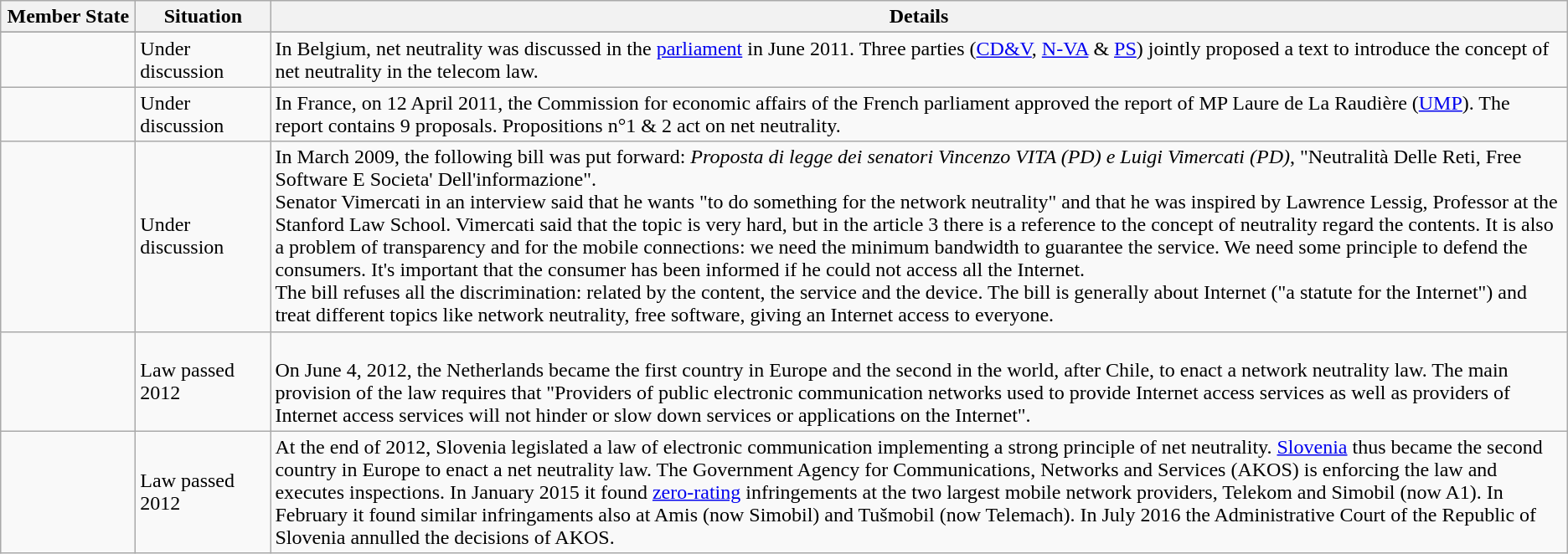<table class="wikitable">
<tr>
<th width="100px">Member State</th>
<th width="100px">Situation</th>
<th>Details</th>
</tr>
<tr>
</tr>
<tr>
<td></td>
<td>Under discussion</td>
<td>In Belgium, net neutrality was discussed in the <a href='#'>parliament</a> in June 2011. Three parties (<a href='#'>CD&V</a>, <a href='#'>N-VA</a> & <a href='#'>PS</a>) jointly proposed a text to introduce the concept of net neutrality in the telecom law.</td>
</tr>
<tr>
<td></td>
<td>Under discussion</td>
<td>In France, on 12 April 2011, the Commission for economic affairs of the French parliament approved the report of MP Laure de La Raudière (<a href='#'>UMP</a>). The report contains 9 proposals. Propositions n°1 & 2 act on net neutrality.</td>
</tr>
<tr>
<td></td>
<td>Under discussion</td>
<td>In March 2009, the following bill was put forward: <em>Proposta di legge dei senatori Vincenzo VITA (PD) e Luigi Vimercati (PD)</em>, "Neutralità Delle Reti, Free Software E Societa' Dell'informazione".<br>Senator Vimercati in an interview said that he wants "to do something for the network neutrality" and that he was inspired by Lawrence Lessig, Professor at the Stanford Law School. Vimercati said that the topic is very hard, but in the article 3 there is a reference to the concept of neutrality regard the contents. It is also a problem of transparency and for the mobile connections: we need the minimum bandwidth to guarantee the service. We need some principle to defend the consumers. It's important that the consumer has been informed if he could not access all the Internet.<br>The bill refuses all the discrimination: related by the content, the service and the device. The bill is generally about Internet ("a statute for the Internet") and treat different topics like network neutrality, free software, giving an Internet access to everyone.</td>
</tr>
<tr>
<td><br></td>
<td>Law passed 2012</td>
<td><br>On June 4, 2012, the Netherlands became the first country in Europe and the second in the world, after Chile, to enact a network neutrality law. The main provision of the law requires that "Providers of public electronic communication networks used to provide Internet access services as well as providers of Internet access services will not hinder or slow down services or applications on the Internet".</td>
</tr>
<tr>
<td></td>
<td>Law passed 2012</td>
<td>At the end of 2012, Slovenia legislated a law of electronic communication implementing a strong principle of net neutrality. <a href='#'>Slovenia</a> thus became the second country in Europe to enact a net neutrality law. The Government Agency for Communications, Networks and Services (AKOS) is enforcing the law and executes inspections. In January 2015 it found <a href='#'>zero-rating</a> infringements at the two largest mobile network providers, Telekom and Simobil (now A1). In February it found similar infringaments also at Amis (now Simobil) and Tušmobil (now Telemach). In July 2016 the Administrative Court of the Republic of Slovenia annulled the decisions of AKOS.</td>
</tr>
</table>
